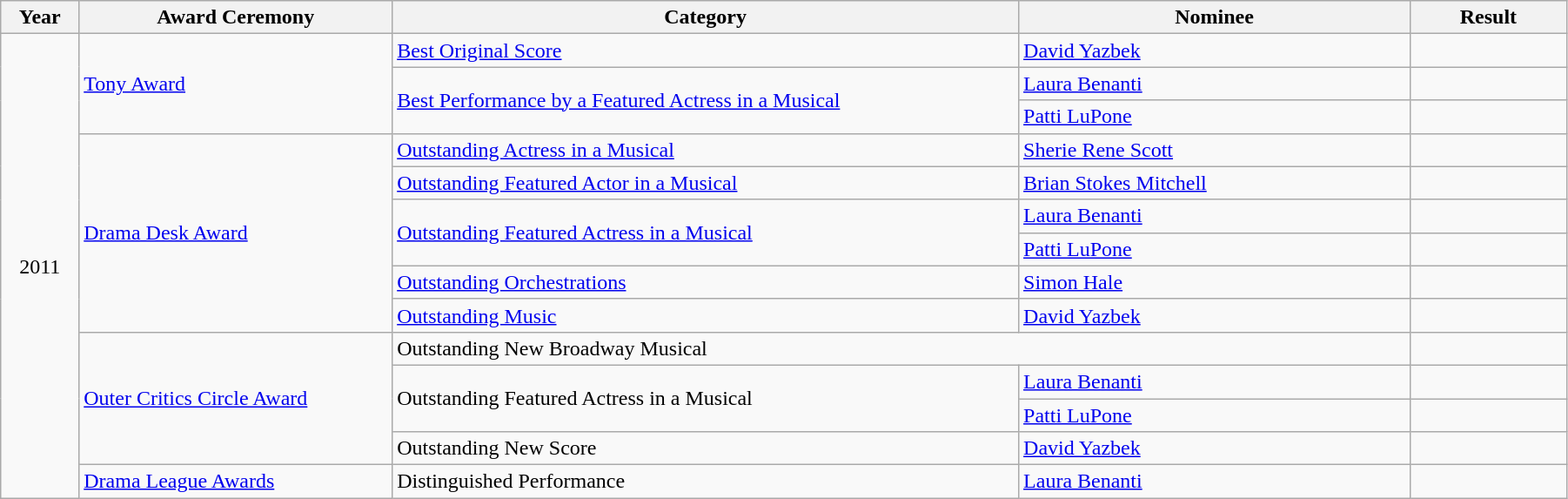<table class="wikitable" width="95%">
<tr>
<th width="5%">Year</th>
<th width="20%">Award Ceremony</th>
<th width="40%">Category</th>
<th width="25%">Nominee</th>
<th width="10%">Result</th>
</tr>
<tr>
<td rowspan="14" align="center">2011</td>
<td rowspan="3"><a href='#'>Tony Award</a></td>
<td><a href='#'>Best Original Score</a></td>
<td><a href='#'>David Yazbek</a></td>
<td></td>
</tr>
<tr>
<td rowspan="2"><a href='#'>Best Performance by a Featured Actress in a Musical</a></td>
<td><a href='#'>Laura Benanti</a></td>
<td></td>
</tr>
<tr>
<td><a href='#'>Patti LuPone</a></td>
<td></td>
</tr>
<tr>
<td rowspan="6"><a href='#'>Drama Desk Award</a></td>
<td><a href='#'>Outstanding Actress in a Musical</a></td>
<td><a href='#'>Sherie Rene Scott</a></td>
<td></td>
</tr>
<tr>
<td><a href='#'>Outstanding Featured Actor in a Musical</a></td>
<td><a href='#'>Brian Stokes Mitchell</a></td>
<td></td>
</tr>
<tr>
<td rowspan="2"><a href='#'>Outstanding Featured Actress in a Musical</a></td>
<td><a href='#'>Laura Benanti</a></td>
<td></td>
</tr>
<tr>
<td><a href='#'>Patti LuPone</a></td>
<td></td>
</tr>
<tr>
<td><a href='#'>Outstanding Orchestrations</a></td>
<td><a href='#'>Simon Hale</a></td>
<td></td>
</tr>
<tr>
<td><a href='#'>Outstanding Music</a></td>
<td><a href='#'>David Yazbek</a></td>
<td></td>
</tr>
<tr>
<td rowspan="4"><a href='#'>Outer Critics Circle Award</a></td>
<td colspan="2">Outstanding New Broadway Musical</td>
<td></td>
</tr>
<tr>
<td rowspan="2">Outstanding Featured Actress in a Musical</td>
<td><a href='#'>Laura Benanti</a></td>
<td></td>
</tr>
<tr>
<td><a href='#'>Patti LuPone</a></td>
<td></td>
</tr>
<tr>
<td>Outstanding New Score</td>
<td><a href='#'>David Yazbek</a></td>
<td></td>
</tr>
<tr>
<td><a href='#'>Drama League Awards</a></td>
<td>Distinguished Performance</td>
<td><a href='#'>Laura Benanti</a></td>
<td></td>
</tr>
</table>
